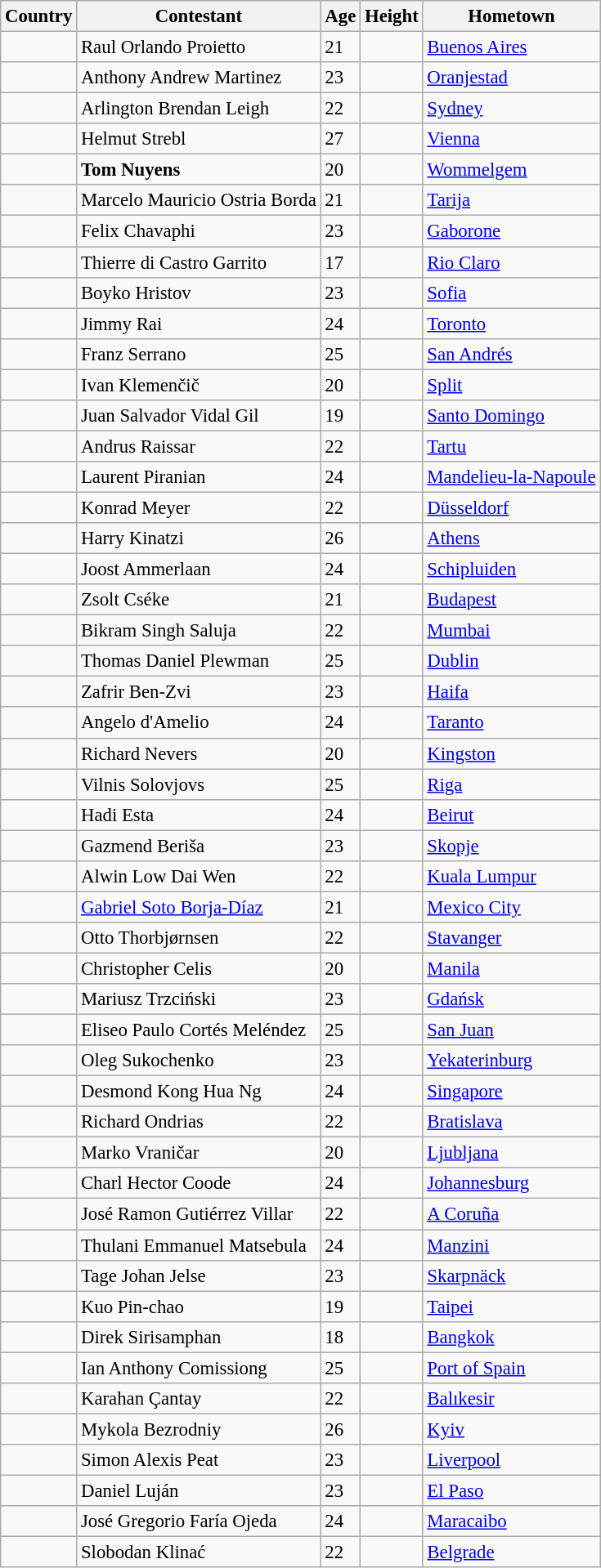<table class="wikitable sortable" style="font-size:95%;">
<tr>
<th>Country</th>
<th>Contestant</th>
<th>Age</th>
<th>Height</th>
<th>Hometown</th>
</tr>
<tr>
<td><strong></strong></td>
<td>Raul Orlando Proietto</td>
<td>21</td>
<td></td>
<td><a href='#'>Buenos Aires</a></td>
</tr>
<tr>
<td><strong></strong></td>
<td>Anthony Andrew Martinez</td>
<td>23</td>
<td></td>
<td><a href='#'>Oranjestad</a></td>
</tr>
<tr>
<td><strong></strong></td>
<td>Arlington Brendan Leigh</td>
<td>22</td>
<td></td>
<td><a href='#'>Sydney</a></td>
</tr>
<tr>
<td><strong></strong></td>
<td>Helmut Strebl</td>
<td>27</td>
<td></td>
<td><a href='#'>Vienna</a></td>
</tr>
<tr>
<td><strong></strong></td>
<td><strong>Tom Nuyens</strong></td>
<td>20</td>
<td></td>
<td><a href='#'>Wommelgem</a></td>
</tr>
<tr>
<td><strong></strong></td>
<td>Marcelo Mauricio Ostria Borda</td>
<td>21</td>
<td></td>
<td><a href='#'>Tarija</a></td>
</tr>
<tr>
<td><strong></strong></td>
<td>Felix Chavaphi</td>
<td>23</td>
<td></td>
<td><a href='#'>Gaborone</a></td>
</tr>
<tr>
<td><strong></strong></td>
<td>Thierre di Castro Garrito</td>
<td>17</td>
<td></td>
<td><a href='#'>Rio Claro</a></td>
</tr>
<tr>
<td><strong></strong></td>
<td>Boyko Hristov</td>
<td>23</td>
<td></td>
<td><a href='#'>Sofia</a></td>
</tr>
<tr>
<td><strong></strong></td>
<td>Jimmy Rai</td>
<td>24</td>
<td></td>
<td><a href='#'>Toronto</a></td>
</tr>
<tr>
<td><strong></strong></td>
<td>Franz Serrano</td>
<td>25</td>
<td></td>
<td><a href='#'>San Andrés</a></td>
</tr>
<tr>
<td><strong></strong></td>
<td>Ivan Klemenčič</td>
<td>20</td>
<td></td>
<td><a href='#'>Split</a></td>
</tr>
<tr>
<td><strong></strong></td>
<td>Juan Salvador Vidal Gil</td>
<td>19</td>
<td></td>
<td><a href='#'>Santo Domingo</a></td>
</tr>
<tr>
<td><strong></strong></td>
<td>Andrus Raissar</td>
<td>22</td>
<td></td>
<td><a href='#'>Tartu</a></td>
</tr>
<tr>
<td><strong></strong></td>
<td>Laurent Piranian</td>
<td>24</td>
<td></td>
<td><a href='#'>Mandelieu-la-Napoule</a></td>
</tr>
<tr>
<td><strong></strong></td>
<td>Konrad Meyer</td>
<td>22</td>
<td></td>
<td><a href='#'>Düsseldorf</a></td>
</tr>
<tr>
<td><strong></strong></td>
<td>Harry Kinatzi</td>
<td>26</td>
<td></td>
<td><a href='#'>Athens</a></td>
</tr>
<tr>
<td><strong></strong></td>
<td>Joost Ammerlaan</td>
<td>24</td>
<td></td>
<td><a href='#'>Schipluiden</a></td>
</tr>
<tr>
<td><strong></strong></td>
<td>Zsolt Cséke</td>
<td>21</td>
<td></td>
<td><a href='#'>Budapest</a></td>
</tr>
<tr>
<td><strong></strong></td>
<td>Bikram Singh Saluja</td>
<td>22</td>
<td></td>
<td><a href='#'>Mumbai</a></td>
</tr>
<tr>
<td><strong></strong></td>
<td>Thomas Daniel Plewman</td>
<td>25</td>
<td></td>
<td><a href='#'>Dublin</a></td>
</tr>
<tr>
<td><strong></strong></td>
<td>Zafrir Ben-Zvi</td>
<td>23</td>
<td></td>
<td><a href='#'>Haifa</a></td>
</tr>
<tr>
<td><strong></strong></td>
<td>Angelo d'Amelio</td>
<td>24</td>
<td></td>
<td><a href='#'>Taranto</a></td>
</tr>
<tr>
<td><strong></strong></td>
<td>Richard Nevers</td>
<td>20</td>
<td></td>
<td><a href='#'>Kingston</a></td>
</tr>
<tr>
<td><strong></strong></td>
<td>Vilnis Solovjovs</td>
<td>25</td>
<td></td>
<td><a href='#'>Riga</a></td>
</tr>
<tr>
<td><strong></strong></td>
<td>Hadi Esta</td>
<td>24</td>
<td></td>
<td><a href='#'>Beirut</a></td>
</tr>
<tr>
<td><strong></strong></td>
<td>Gazmend Beriša</td>
<td>23</td>
<td></td>
<td><a href='#'>Skopje</a></td>
</tr>
<tr>
<td><strong></strong></td>
<td>Alwin Low Dai Wen</td>
<td>22</td>
<td></td>
<td><a href='#'>Kuala Lumpur</a></td>
</tr>
<tr>
<td><strong></strong></td>
<td><a href='#'>Gabriel Soto Borja-Díaz</a></td>
<td>21</td>
<td></td>
<td><a href='#'>Mexico City</a></td>
</tr>
<tr>
<td><strong></strong></td>
<td>Otto Thorbjørnsen</td>
<td>22</td>
<td></td>
<td><a href='#'>Stavanger</a></td>
</tr>
<tr>
<td><strong></strong></td>
<td>Christopher Celis</td>
<td>20</td>
<td></td>
<td><a href='#'>Manila</a></td>
</tr>
<tr>
<td><strong></strong></td>
<td>Mariusz Trzciński</td>
<td>23</td>
<td></td>
<td><a href='#'>Gdańsk</a></td>
</tr>
<tr>
<td><strong></strong></td>
<td>Eliseo Paulo Cortés Meléndez</td>
<td>25</td>
<td></td>
<td><a href='#'>San Juan</a></td>
</tr>
<tr>
<td><strong></strong></td>
<td>Oleg Sukochenko</td>
<td>23</td>
<td></td>
<td><a href='#'>Yekaterinburg</a></td>
</tr>
<tr>
<td><strong></strong></td>
<td>Desmond Kong Hua Ng</td>
<td>24</td>
<td></td>
<td><a href='#'>Singapore</a></td>
</tr>
<tr>
<td><strong></strong></td>
<td>Richard Ondrias</td>
<td>22</td>
<td></td>
<td><a href='#'>Bratislava</a></td>
</tr>
<tr>
<td><strong></strong></td>
<td>Marko Vraničar</td>
<td>20</td>
<td></td>
<td><a href='#'>Ljubljana</a></td>
</tr>
<tr>
<td><strong></strong></td>
<td>Charl Hector Coode</td>
<td>24</td>
<td></td>
<td><a href='#'>Johannesburg</a></td>
</tr>
<tr>
<td><strong></strong></td>
<td>José Ramon Gutiérrez Villar</td>
<td>22</td>
<td></td>
<td><a href='#'>A Coruña</a></td>
</tr>
<tr>
<td><strong></strong></td>
<td>Thulani Emmanuel Matsebula</td>
<td>24</td>
<td></td>
<td><a href='#'>Manzini</a></td>
</tr>
<tr>
<td><strong></strong></td>
<td>Tage Johan Jelse</td>
<td>23</td>
<td></td>
<td><a href='#'>Skarpnäck</a></td>
</tr>
<tr>
<td><strong></strong></td>
<td>Kuo Pin-chao</td>
<td>19</td>
<td></td>
<td><a href='#'>Taipei</a></td>
</tr>
<tr>
<td><strong></strong></td>
<td>Direk Sirisamphan</td>
<td>18</td>
<td></td>
<td><a href='#'>Bangkok</a></td>
</tr>
<tr>
<td><strong></strong></td>
<td>Ian Anthony Comissiong</td>
<td>25</td>
<td></td>
<td><a href='#'>Port of Spain</a></td>
</tr>
<tr>
<td><strong></strong></td>
<td>Karahan Çantay</td>
<td>22</td>
<td></td>
<td><a href='#'>Balıkesir</a></td>
</tr>
<tr>
<td><strong></strong></td>
<td>Mykola Bezrodniy</td>
<td>26</td>
<td></td>
<td><a href='#'>Kyiv</a></td>
</tr>
<tr>
<td><strong></strong></td>
<td>Simon Alexis Peat</td>
<td>23</td>
<td></td>
<td><a href='#'>Liverpool</a></td>
</tr>
<tr>
<td><strong></strong></td>
<td>Daniel Luján</td>
<td>23</td>
<td></td>
<td><a href='#'>El Paso</a></td>
</tr>
<tr>
<td><strong></strong></td>
<td>José Gregorio Faría Ojeda</td>
<td>24</td>
<td></td>
<td><a href='#'>Maracaibo</a></td>
</tr>
<tr>
<td><strong></strong></td>
<td>Slobodan Klinać</td>
<td>22</td>
<td></td>
<td><a href='#'>Belgrade</a></td>
</tr>
</table>
